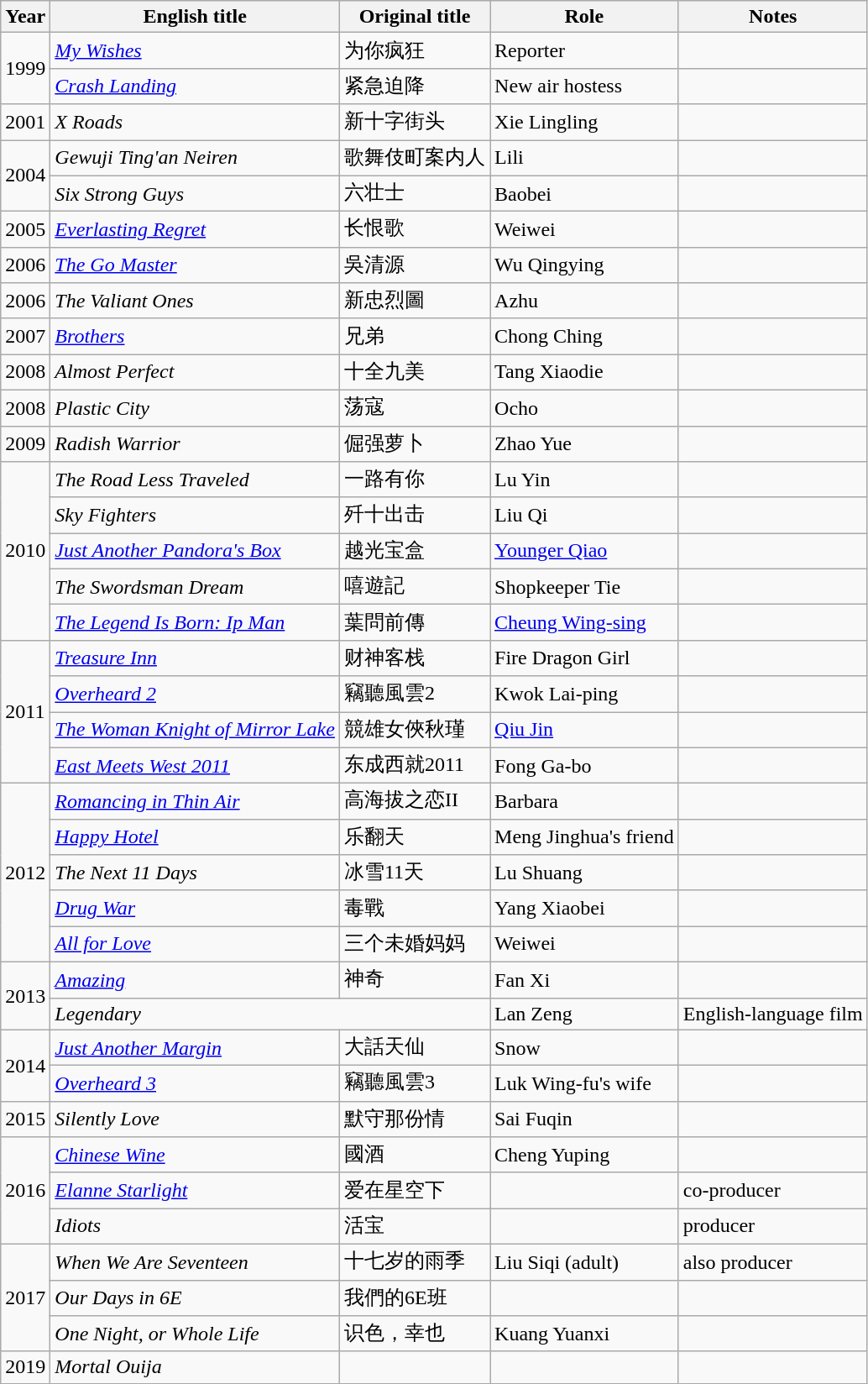<table class="wikitable sortable">
<tr>
<th>Year</th>
<th>English title</th>
<th>Original title</th>
<th>Role</th>
<th class="unsortable">Notes</th>
</tr>
<tr>
<td rowspan=2>1999</td>
<td><em><a href='#'>My Wishes</a></em></td>
<td>为你疯狂</td>
<td>Reporter</td>
<td></td>
</tr>
<tr>
<td><em><a href='#'>Crash Landing</a></em></td>
<td>紧急迫降</td>
<td>New air hostess</td>
<td></td>
</tr>
<tr>
<td>2001</td>
<td><em>X Roads</em></td>
<td>新十字街头</td>
<td>Xie Lingling</td>
<td></td>
</tr>
<tr>
<td rowspan=2>2004</td>
<td><em>Gewuji Ting'an Neiren</em></td>
<td>歌舞伎町案内人</td>
<td>Lili</td>
<td></td>
</tr>
<tr>
<td><em>Six Strong Guys</em></td>
<td>六壮士</td>
<td>Baobei</td>
<td></td>
</tr>
<tr>
<td>2005</td>
<td><em><a href='#'>Everlasting Regret</a></em></td>
<td>长恨歌</td>
<td>Weiwei</td>
<td></td>
</tr>
<tr>
<td>2006</td>
<td><em><a href='#'>The Go Master</a></em></td>
<td>吳清源</td>
<td>Wu Qingying</td>
<td></td>
</tr>
<tr>
<td>2006</td>
<td><em>The Valiant Ones</em></td>
<td>新忠烈圖</td>
<td>Azhu</td>
<td></td>
</tr>
<tr>
<td>2007</td>
<td><em><a href='#'>Brothers</a></em></td>
<td>兄弟</td>
<td>Chong Ching</td>
<td></td>
</tr>
<tr>
<td>2008</td>
<td><em>Almost Perfect</em></td>
<td>十全九美</td>
<td>Tang Xiaodie</td>
<td></td>
</tr>
<tr>
<td>2008</td>
<td><em>Plastic City</em></td>
<td>荡寇</td>
<td>Ocho</td>
<td></td>
</tr>
<tr>
<td>2009</td>
<td><em>Radish Warrior</em></td>
<td>倔强萝卜</td>
<td>Zhao Yue</td>
<td></td>
</tr>
<tr>
<td rowspan=5>2010</td>
<td><em>The Road Less Traveled</em></td>
<td>一路有你</td>
<td>Lu Yin</td>
<td></td>
</tr>
<tr>
<td><em>Sky Fighters</em></td>
<td>歼十出击</td>
<td>Liu Qi</td>
<td></td>
</tr>
<tr>
<td><em><a href='#'>Just Another Pandora's Box</a></em></td>
<td>越光宝盒</td>
<td><a href='#'>Younger Qiao</a></td>
<td></td>
</tr>
<tr>
<td><em>The Swordsman Dream</em></td>
<td>嘻遊記</td>
<td>Shopkeeper Tie</td>
<td></td>
</tr>
<tr>
<td><em><a href='#'>The Legend Is Born: Ip Man</a></em></td>
<td>葉問前傳</td>
<td><a href='#'>Cheung Wing-sing</a></td>
<td></td>
</tr>
<tr>
<td rowspan=4>2011</td>
<td><em><a href='#'>Treasure Inn</a></em></td>
<td>财神客栈</td>
<td>Fire Dragon Girl</td>
<td></td>
</tr>
<tr>
<td><em><a href='#'>Overheard 2</a></em></td>
<td>竊聽風雲2</td>
<td>Kwok Lai-ping</td>
<td></td>
</tr>
<tr>
<td><em><a href='#'>The Woman Knight of Mirror Lake</a></em></td>
<td>競雄女俠秋瑾</td>
<td><a href='#'>Qiu Jin</a></td>
<td></td>
</tr>
<tr>
<td><em><a href='#'>East Meets West 2011</a></em></td>
<td>东成西就2011</td>
<td>Fong Ga-bo</td>
<td></td>
</tr>
<tr>
<td rowspan=5>2012</td>
<td><em><a href='#'>Romancing in Thin Air</a></em></td>
<td>高海拔之恋II</td>
<td>Barbara</td>
<td></td>
</tr>
<tr>
<td><em><a href='#'>Happy Hotel</a></em></td>
<td>乐翻天</td>
<td>Meng Jinghua's friend</td>
<td></td>
</tr>
<tr>
<td><em>The Next 11 Days</em></td>
<td>冰雪11天</td>
<td>Lu Shuang</td>
<td></td>
</tr>
<tr>
<td><em><a href='#'>Drug War</a></em></td>
<td>毒戰</td>
<td>Yang Xiaobei</td>
<td></td>
</tr>
<tr>
<td><em><a href='#'>All for Love</a></em></td>
<td>三个未婚妈妈</td>
<td>Weiwei</td>
<td></td>
</tr>
<tr>
<td rowspan=2>2013</td>
<td><em><a href='#'>Amazing</a></em></td>
<td>神奇</td>
<td>Fan Xi</td>
<td></td>
</tr>
<tr>
<td colspan=2><em>Legendary</em></td>
<td>Lan Zeng</td>
<td>English-language film</td>
</tr>
<tr>
<td rowspan=2>2014</td>
<td><em><a href='#'>Just Another Margin</a></em></td>
<td>大話天仙</td>
<td>Snow</td>
<td></td>
</tr>
<tr>
<td><em><a href='#'>Overheard 3</a></em></td>
<td>竊聽風雲3</td>
<td>Luk Wing-fu's wife</td>
<td></td>
</tr>
<tr>
<td>2015</td>
<td><em>Silently Love</em></td>
<td>默守那份情</td>
<td>Sai Fuqin</td>
<td></td>
</tr>
<tr>
<td rowspan=3>2016</td>
<td><em><a href='#'>Chinese Wine</a></em></td>
<td>國酒</td>
<td>Cheng Yuping</td>
<td></td>
</tr>
<tr>
<td><em><a href='#'>Elanne Starlight</a></em></td>
<td>爱在星空下</td>
<td></td>
<td>co-producer</td>
</tr>
<tr>
<td><em>Idiots</em></td>
<td>活宝</td>
<td></td>
<td>producer</td>
</tr>
<tr>
<td rowspan=3>2017</td>
<td><em>When We Are Seventeen</em></td>
<td>十七岁的雨季</td>
<td>Liu Siqi (adult)</td>
<td>also producer</td>
</tr>
<tr>
<td><em>Our Days in 6E</em></td>
<td>我們的6E班</td>
<td></td>
<td></td>
</tr>
<tr>
<td><em>One Night, or Whole Life</em></td>
<td>识色，幸也</td>
<td>Kuang Yuanxi</td>
<td></td>
</tr>
<tr>
<td>2019</td>
<td><em>Mortal Ouija</em></td>
<td></td>
<td></td>
<td></td>
</tr>
</table>
